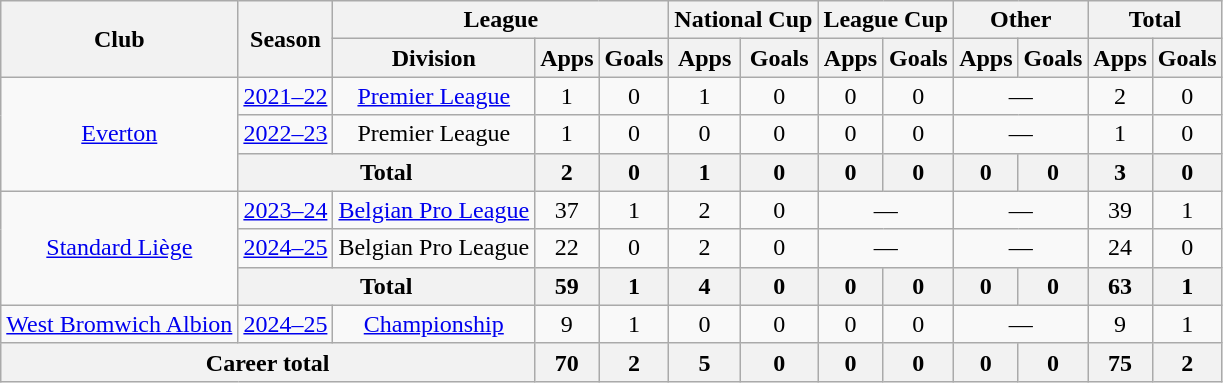<table class="wikitable" style="text-align: center;">
<tr>
<th rowspan="2">Club</th>
<th rowspan="2">Season</th>
<th colspan="3">League</th>
<th colspan="2">National Cup</th>
<th colspan="2">League Cup</th>
<th colspan="2">Other</th>
<th colspan="2">Total</th>
</tr>
<tr>
<th>Division</th>
<th>Apps</th>
<th>Goals</th>
<th>Apps</th>
<th>Goals</th>
<th>Apps</th>
<th>Goals</th>
<th>Apps</th>
<th>Goals</th>
<th>Apps</th>
<th>Goals</th>
</tr>
<tr>
<td rowspan="3"><a href='#'>Everton</a></td>
<td><a href='#'>2021–22</a></td>
<td><a href='#'>Premier League</a></td>
<td>1</td>
<td>0</td>
<td>1</td>
<td>0</td>
<td>0</td>
<td>0</td>
<td colspan="2">—</td>
<td>2</td>
<td>0</td>
</tr>
<tr>
<td><a href='#'>2022–23</a></td>
<td>Premier League</td>
<td>1</td>
<td>0</td>
<td>0</td>
<td>0</td>
<td>0</td>
<td>0</td>
<td colspan="2">—</td>
<td>1</td>
<td>0</td>
</tr>
<tr>
<th colspan="2">Total</th>
<th>2</th>
<th>0</th>
<th>1</th>
<th>0</th>
<th>0</th>
<th>0</th>
<th>0</th>
<th>0</th>
<th>3</th>
<th>0</th>
</tr>
<tr>
<td rowspan="3"><a href='#'>Standard Liège</a></td>
<td><a href='#'>2023–24</a></td>
<td><a href='#'>Belgian Pro League</a></td>
<td>37</td>
<td>1</td>
<td>2</td>
<td>0</td>
<td colspan="2">—</td>
<td colspan="2">—</td>
<td>39</td>
<td>1</td>
</tr>
<tr>
<td><a href='#'>2024–25</a></td>
<td>Belgian Pro League</td>
<td>22</td>
<td>0</td>
<td>2</td>
<td>0</td>
<td colspan="2">—</td>
<td colspan="2">—</td>
<td>24</td>
<td>0</td>
</tr>
<tr>
<th colspan="2">Total</th>
<th>59</th>
<th>1</th>
<th>4</th>
<th>0</th>
<th>0</th>
<th>0</th>
<th>0</th>
<th>0</th>
<th>63</th>
<th>1</th>
</tr>
<tr>
<td><a href='#'>West Bromwich Albion</a></td>
<td><a href='#'>2024–25</a></td>
<td><a href='#'>Championship</a></td>
<td>9</td>
<td>1</td>
<td>0</td>
<td>0</td>
<td>0</td>
<td>0</td>
<td colspan="2">—</td>
<td>9</td>
<td>1</td>
</tr>
<tr>
<th colspan="3">Career total</th>
<th>70</th>
<th>2</th>
<th>5</th>
<th>0</th>
<th>0</th>
<th>0</th>
<th>0</th>
<th>0</th>
<th>75</th>
<th>2</th>
</tr>
</table>
